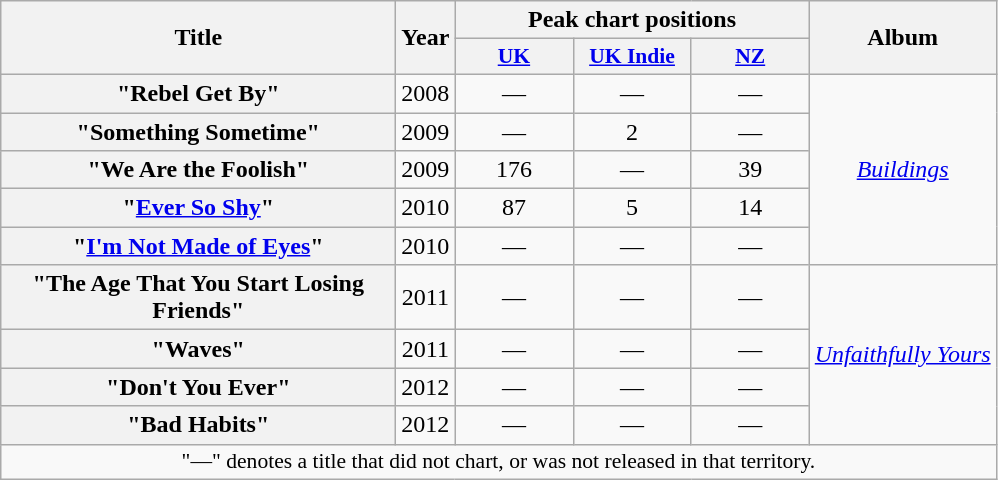<table class="wikitable" style="text-align:center;">
<tr>
<th scope="col" rowspan="2" style="width:16em;">Title</th>
<th scope="col" rowspan="2">Year</th>
<th scope="col" colspan="3">Peak chart positions</th>
<th scope="col" rowspan="2">Album</th>
</tr>
<tr>
<th scope="col" style="width:5em;font-size:90%;"><a href='#'>UK</a><br></th>
<th scope="col" style="width:5em;font-size:90%;"><a href='#'>UK Indie</a><br></th>
<th scope="col" style="width:5em;font-size:90%;"><a href='#'>NZ</a></th>
</tr>
<tr>
<th scope="row">"Rebel Get By"</th>
<td>2008</td>
<td>—</td>
<td>—</td>
<td>—</td>
<td rowspan="5"><em><a href='#'>Buildings</a></em></td>
</tr>
<tr>
<th scope="row">"Something Sometime"</th>
<td>2009</td>
<td>—</td>
<td>2</td>
<td>—</td>
</tr>
<tr>
<th scope="row">"We Are the Foolish"</th>
<td>2009</td>
<td>176</td>
<td>—</td>
<td>39</td>
</tr>
<tr>
<th scope="row">"<a href='#'>Ever So Shy</a>"</th>
<td>2010</td>
<td>87</td>
<td>5</td>
<td>14</td>
</tr>
<tr>
<th scope="row">"<a href='#'>I'm Not Made of Eyes</a>"</th>
<td>2010</td>
<td>—</td>
<td>—</td>
<td>—</td>
</tr>
<tr>
<th scope="row">"The Age That You Start Losing Friends"</th>
<td>2011</td>
<td>—</td>
<td>—</td>
<td>—</td>
<td rowspan="4"><em><a href='#'>Unfaithfully Yours</a></em></td>
</tr>
<tr>
<th scope="row">"Waves"</th>
<td>2011</td>
<td>—</td>
<td>—</td>
<td>—</td>
</tr>
<tr>
<th scope="row">"Don't You Ever"</th>
<td>2012</td>
<td>—</td>
<td>—</td>
<td>—</td>
</tr>
<tr>
<th scope="row">"Bad Habits"</th>
<td>2012</td>
<td>—</td>
<td>—</td>
<td>—</td>
</tr>
<tr>
<td colspan="6" style="font-size:90%">"—" denotes a title that did not chart, or was not released in that territory.</td>
</tr>
</table>
